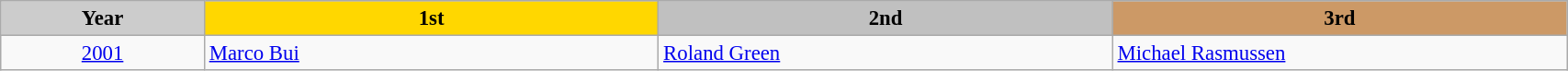<table class="wikitable sortable" width=90% bgcolor="#f7f8ff" cellpadding="3" cellspacing="0" border="1" style="font-size: 95%; border: gray solid 1px; border-collapse: collapse">
<tr bgcolor="#CCCCCC">
<td align="center"><strong>Year</strong></td>
<td width=29% align="center" bgcolor="gold"><strong>1st</strong></td>
<td width=29% align="center" bgcolor="silver"><strong>2nd</strong></td>
<td width=29% align="center" bgcolor="#CC9966"><strong>3rd</strong></td>
</tr>
<tr>
<td align="center"><a href='#'>2001</a></td>
<td> <a href='#'>Marco Bui</a></td>
<td> <a href='#'>Roland Green</a></td>
<td> <a href='#'>Michael Rasmussen</a></td>
</tr>
</table>
